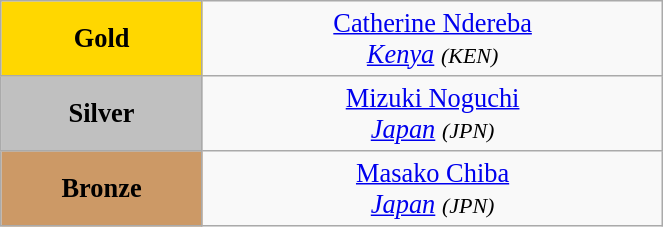<table class="wikitable" style=" text-align:center; font-size:110%;" width="35%">
<tr>
<td bgcolor="gold"><strong>Gold</strong></td>
<td> <a href='#'>Catherine Ndereba</a><br><em><a href='#'>Kenya</a> <small>(KEN)</small></em></td>
</tr>
<tr>
<td bgcolor="silver"><strong>Silver</strong></td>
<td> <a href='#'>Mizuki Noguchi</a><br><em><a href='#'>Japan</a> <small>(JPN)</small></em></td>
</tr>
<tr>
<td bgcolor="CC9966"><strong>Bronze</strong></td>
<td> <a href='#'>Masako Chiba</a><br><em><a href='#'>Japan</a> <small>(JPN)</small></em></td>
</tr>
</table>
